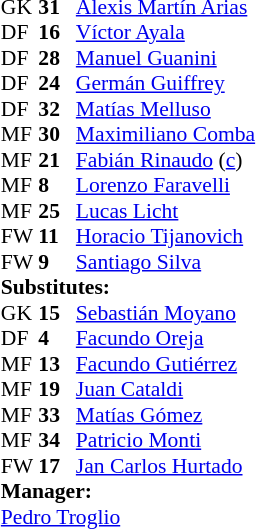<table cellspacing="0" cellpadding="0" style="font-size:90%; margin:0.2em auto;">
<tr>
<th width="25"></th>
<th width="25"></th>
</tr>
<tr>
<td>GK</td>
<td><strong>31</strong></td>
<td> <a href='#'>Alexis Martín Arias</a></td>
</tr>
<tr>
<td>DF</td>
<td><strong>16</strong></td>
<td> <a href='#'>Víctor Ayala</a></td>
</tr>
<tr>
<td>DF</td>
<td><strong>28</strong></td>
<td> <a href='#'>Manuel Guanini</a></td>
<td></td>
</tr>
<tr>
<td>DF</td>
<td><strong>24</strong></td>
<td> <a href='#'>Germán Guiffrey</a></td>
</tr>
<tr>
<td>DF</td>
<td><strong>32</strong></td>
<td> <a href='#'>Matías Melluso</a></td>
</tr>
<tr>
<td>MF</td>
<td><strong>30</strong></td>
<td> <a href='#'>Maximiliano Comba</a></td>
</tr>
<tr>
<td>MF</td>
<td><strong>21</strong></td>
<td> <a href='#'>Fabián Rinaudo</a> (<a href='#'>c</a>)</td>
</tr>
<tr>
<td>MF</td>
<td><strong>8</strong></td>
<td> <a href='#'>Lorenzo Faravelli</a></td>
<td></td>
<td></td>
</tr>
<tr>
<td>MF</td>
<td><strong>25</strong></td>
<td> <a href='#'>Lucas Licht</a></td>
<td></td>
<td></td>
</tr>
<tr>
<td>FW</td>
<td><strong>11</strong></td>
<td> <a href='#'>Horacio Tijanovich</a></td>
<td></td>
<td></td>
</tr>
<tr>
<td>FW</td>
<td><strong>9</strong></td>
<td> <a href='#'>Santiago Silva</a></td>
</tr>
<tr>
<td colspan=3><strong>Substitutes:</strong></td>
</tr>
<tr>
<td>GK</td>
<td><strong>15</strong></td>
<td> <a href='#'>Sebastián Moyano</a></td>
</tr>
<tr>
<td>DF</td>
<td><strong>4</strong></td>
<td> <a href='#'>Facundo Oreja</a></td>
</tr>
<tr>
<td>MF</td>
<td><strong>13</strong></td>
<td> <a href='#'>Facundo Gutiérrez</a></td>
<td></td>
<td></td>
</tr>
<tr>
<td>MF</td>
<td><strong>19</strong></td>
<td> <a href='#'>Juan Cataldi</a></td>
</tr>
<tr>
<td>MF</td>
<td><strong>33</strong></td>
<td> <a href='#'>Matías Gómez</a></td>
<td></td>
<td></td>
</tr>
<tr>
<td>MF</td>
<td><strong>34</strong></td>
<td> <a href='#'>Patricio Monti</a></td>
</tr>
<tr>
<td>FW</td>
<td><strong>17</strong></td>
<td> <a href='#'>Jan Carlos Hurtado</a></td>
<td></td>
<td></td>
</tr>
<tr>
<td colspan=3><strong>Manager:</strong></td>
</tr>
<tr>
<td colspan="4"> <a href='#'>Pedro Troglio</a></td>
</tr>
</table>
